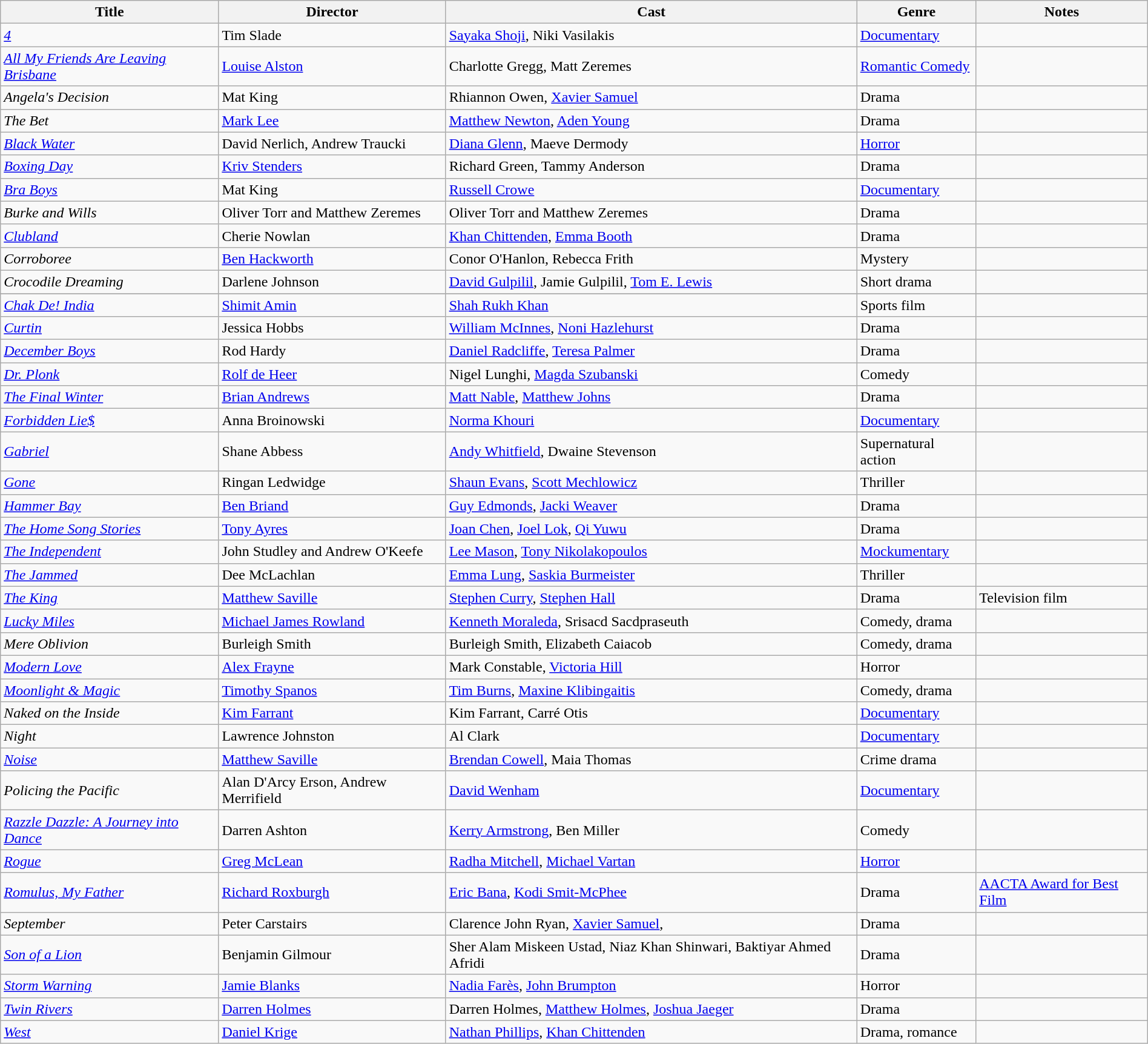<table class="wikitable sortable" style="width:100%;">
<tr>
<th>Title</th>
<th>Director</th>
<th>Cast</th>
<th>Genre</th>
<th>Notes</th>
</tr>
<tr>
<td><em> <a href='#'>4</a></em></td>
<td>Tim Slade</td>
<td><a href='#'>Sayaka Shoji</a>, Niki Vasilakis</td>
<td><a href='#'>Documentary</a></td>
<td></td>
</tr>
<tr>
<td><em><a href='#'>All My Friends Are Leaving Brisbane</a></em></td>
<td><a href='#'>Louise Alston</a></td>
<td>Charlotte Gregg, Matt Zeremes</td>
<td><a href='#'>Romantic Comedy</a></td>
<td></td>
</tr>
<tr>
<td><em>Angela's Decision</em></td>
<td>Mat King</td>
<td>Rhiannon Owen, <a href='#'>Xavier Samuel</a></td>
<td>Drama</td>
<td></td>
</tr>
<tr>
<td><em>The Bet</em></td>
<td><a href='#'>Mark Lee</a></td>
<td><a href='#'>Matthew Newton</a>, <a href='#'>Aden Young</a></td>
<td>Drama</td>
<td></td>
</tr>
<tr>
<td><em> <a href='#'>Black Water</a></em></td>
<td>David Nerlich, Andrew Traucki</td>
<td><a href='#'>Diana Glenn</a>, Maeve Dermody</td>
<td><a href='#'>Horror</a></td>
<td></td>
</tr>
<tr>
<td><em><a href='#'>Boxing Day</a></em></td>
<td><a href='#'>Kriv Stenders</a></td>
<td>Richard Green, Tammy Anderson</td>
<td>Drama</td>
<td></td>
</tr>
<tr>
<td><em><a href='#'>Bra Boys</a></em></td>
<td>Mat King</td>
<td><a href='#'>Russell Crowe</a></td>
<td><a href='#'>Documentary</a></td>
<td></td>
</tr>
<tr>
<td><em>Burke and Wills</em></td>
<td>Oliver Torr and Matthew Zeremes</td>
<td>Oliver Torr and Matthew Zeremes</td>
<td>Drama</td>
<td></td>
</tr>
<tr>
<td><em><a href='#'>Clubland</a></em></td>
<td>Cherie Nowlan</td>
<td><a href='#'>Khan Chittenden</a>, <a href='#'>Emma Booth</a></td>
<td>Drama</td>
<td></td>
</tr>
<tr>
<td><em>Corroboree</em></td>
<td><a href='#'>Ben Hackworth</a></td>
<td>Conor O'Hanlon, Rebecca Frith</td>
<td>Mystery</td>
<td></td>
</tr>
<tr>
<td><em>Crocodile Dreaming</em></td>
<td>Darlene Johnson</td>
<td><a href='#'>David Gulpilil</a>, Jamie Gulpilil, <a href='#'>Tom E. Lewis</a></td>
<td>Short drama</td>
<td></td>
</tr>
<tr>
</tr>
<tr>
<td><em><a href='#'>Chak De! India</a> </em></td>
<td><a href='#'>Shimit Amin</a></td>
<td><a href='#'>Shah Rukh Khan</a></td>
<td>Sports film</td>
<td></td>
</tr>
<tr>
<td><em> <a href='#'>Curtin</a></em></td>
<td>Jessica Hobbs</td>
<td><a href='#'>William McInnes</a>, <a href='#'>Noni Hazlehurst</a></td>
<td>Drama</td>
<td></td>
</tr>
<tr>
<td><em><a href='#'>December Boys</a></em></td>
<td>Rod Hardy</td>
<td><a href='#'>Daniel Radcliffe</a>, <a href='#'>Teresa Palmer</a></td>
<td>Drama</td>
<td></td>
</tr>
<tr>
<td><em> <a href='#'>Dr. Plonk</a></em></td>
<td><a href='#'>Rolf de Heer</a></td>
<td>Nigel Lunghi, <a href='#'>Magda Szubanski</a></td>
<td>Comedy</td>
<td></td>
</tr>
<tr>
<td><em><a href='#'>The Final Winter</a></em></td>
<td><a href='#'>Brian Andrews</a></td>
<td><a href='#'>Matt Nable</a>, <a href='#'>Matthew Johns</a></td>
<td>Drama</td>
<td></td>
</tr>
<tr>
<td><em> <a href='#'>Forbidden Lie$</a></em></td>
<td>Anna Broinowski</td>
<td><a href='#'>Norma Khouri</a></td>
<td><a href='#'>Documentary</a></td>
<td></td>
</tr>
<tr>
<td><em> <a href='#'>Gabriel</a></em></td>
<td>Shane Abbess</td>
<td><a href='#'>Andy Whitfield</a>, Dwaine Stevenson</td>
<td>Supernatural action</td>
<td></td>
</tr>
<tr>
<td><em> <a href='#'>Gone</a></em></td>
<td>Ringan Ledwidge</td>
<td><a href='#'>Shaun Evans</a>, <a href='#'>Scott Mechlowicz</a></td>
<td>Thriller</td>
<td></td>
</tr>
<tr>
<td><em><a href='#'>Hammer Bay</a></em></td>
<td><a href='#'>Ben Briand</a></td>
<td><a href='#'>Guy Edmonds</a>, <a href='#'>Jacki Weaver</a></td>
<td>Drama</td>
<td></td>
</tr>
<tr>
<td><em><a href='#'>The Home Song Stories</a></em></td>
<td><a href='#'>Tony Ayres</a></td>
<td><a href='#'>Joan Chen</a>, <a href='#'>Joel Lok</a>, <a href='#'>Qi Yuwu</a></td>
<td>Drama</td>
<td></td>
</tr>
<tr>
<td><em> <a href='#'>The Independent</a></em></td>
<td>John Studley and Andrew O'Keefe</td>
<td><a href='#'>Lee Mason</a>, <a href='#'>Tony Nikolakopoulos</a></td>
<td><a href='#'>Mockumentary</a></td>
<td></td>
</tr>
<tr>
<td><em><a href='#'>The Jammed</a></em></td>
<td>Dee McLachlan</td>
<td><a href='#'>Emma Lung</a>, <a href='#'>Saskia Burmeister</a></td>
<td>Thriller</td>
<td></td>
</tr>
<tr>
<td><em> <a href='#'>The King</a></em></td>
<td><a href='#'>Matthew Saville</a></td>
<td><a href='#'>Stephen Curry</a>, <a href='#'>Stephen Hall</a></td>
<td>Drama</td>
<td>Television film</td>
</tr>
<tr>
<td><em><a href='#'>Lucky Miles</a></em></td>
<td><a href='#'>Michael James Rowland</a></td>
<td><a href='#'>Kenneth Moraleda</a>, Srisacd Sacdpraseuth</td>
<td>Comedy, drama</td>
<td></td>
</tr>
<tr>
<td><em>Mere Oblivion</em></td>
<td>Burleigh Smith</td>
<td>Burleigh Smith, Elizabeth Caiacob</td>
<td>Comedy, drama</td>
<td></td>
</tr>
<tr>
<td><em> <a href='#'>Modern Love</a></em></td>
<td><a href='#'>Alex Frayne</a></td>
<td>Mark Constable, <a href='#'>Victoria Hill</a></td>
<td>Horror</td>
<td></td>
</tr>
<tr>
<td><em> <a href='#'>Moonlight & Magic</a></em></td>
<td><a href='#'>Timothy Spanos</a></td>
<td><a href='#'>Tim Burns</a>, <a href='#'>Maxine Klibingaitis</a></td>
<td>Comedy, drama</td>
<td></td>
</tr>
<tr>
<td><em>Naked on the Inside</em></td>
<td><a href='#'>Kim Farrant</a></td>
<td>Kim Farrant, Carré Otis</td>
<td><a href='#'>Documentary</a></td>
<td></td>
</tr>
<tr>
<td><em>Night</em></td>
<td>Lawrence Johnston</td>
<td>Al Clark</td>
<td><a href='#'>Documentary</a></td>
<td></td>
</tr>
<tr>
<td><em> <a href='#'>Noise</a></em></td>
<td><a href='#'>Matthew Saville</a></td>
<td><a href='#'>Brendan Cowell</a>, Maia Thomas</td>
<td>Crime drama</td>
<td></td>
</tr>
<tr>
<td><em>Policing the Pacific</em></td>
<td>Alan D'Arcy Erson, Andrew Merrifield</td>
<td><a href='#'>David Wenham</a></td>
<td><a href='#'>Documentary</a></td>
<td></td>
</tr>
<tr>
<td><em><a href='#'>Razzle Dazzle: A Journey into Dance</a></em></td>
<td>Darren Ashton</td>
<td><a href='#'>Kerry Armstrong</a>, Ben Miller</td>
<td>Comedy</td>
<td></td>
</tr>
<tr>
<td><em><a href='#'>Rogue</a></em></td>
<td><a href='#'>Greg McLean</a></td>
<td><a href='#'>Radha Mitchell</a>, <a href='#'>Michael Vartan</a></td>
<td><a href='#'>Horror</a></td>
<td></td>
</tr>
<tr>
<td><em><a href='#'>Romulus, My Father</a></em></td>
<td><a href='#'>Richard Roxburgh</a></td>
<td><a href='#'>Eric Bana</a>, <a href='#'>Kodi Smit-McPhee</a></td>
<td>Drama</td>
<td><a href='#'>AACTA Award for Best Film</a></td>
</tr>
<tr>
<td><em>September</em></td>
<td>Peter Carstairs</td>
<td>Clarence John Ryan, <a href='#'>Xavier Samuel</a>,</td>
<td>Drama</td>
<td></td>
</tr>
<tr>
<td><em><a href='#'>Son of a Lion</a></em></td>
<td>Benjamin Gilmour</td>
<td>Sher Alam Miskeen Ustad, Niaz Khan Shinwari, Baktiyar Ahmed Afridi</td>
<td>Drama</td>
<td></td>
</tr>
<tr>
<td><em><a href='#'>Storm Warning</a></em></td>
<td><a href='#'>Jamie Blanks</a></td>
<td><a href='#'>Nadia Farès</a>, <a href='#'>John Brumpton</a></td>
<td>Horror</td>
<td></td>
</tr>
<tr>
<td><em><a href='#'>Twin Rivers</a></em></td>
<td><a href='#'>Darren Holmes</a></td>
<td>Darren Holmes, <a href='#'>Matthew Holmes</a>, <a href='#'>Joshua Jaeger</a></td>
<td>Drama</td>
<td></td>
</tr>
<tr>
<td><em> <a href='#'>West</a></em></td>
<td><a href='#'>Daniel Krige</a></td>
<td><a href='#'>Nathan Phillips</a>, <a href='#'>Khan Chittenden</a></td>
<td>Drama, romance</td>
<td></td>
</tr>
</table>
